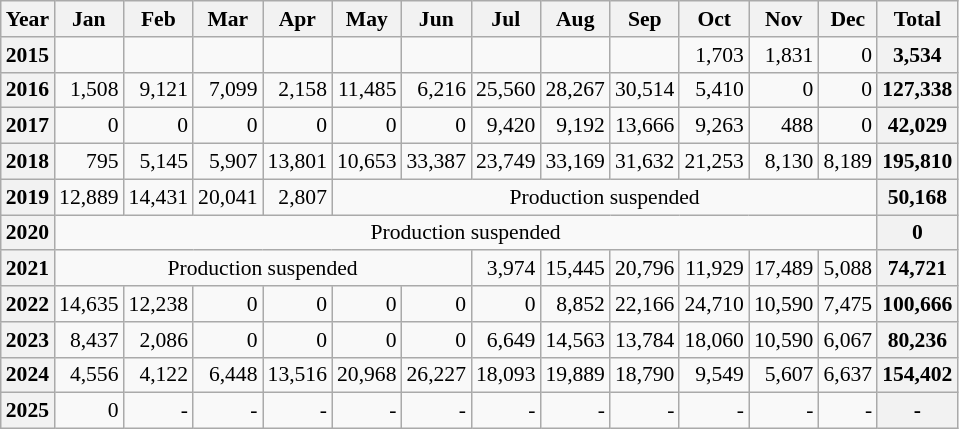<table class=wikitable style="text-align:right; font-size:0.9em;">
<tr>
<th>Year</th>
<th>Jan</th>
<th>Feb</th>
<th>Mar</th>
<th>Apr</th>
<th>May</th>
<th>Jun</th>
<th>Jul</th>
<th>Aug</th>
<th>Sep</th>
<th>Oct</th>
<th>Nov</th>
<th>Dec</th>
<th>Total</th>
</tr>
<tr>
<th>2015</th>
<td></td>
<td></td>
<td></td>
<td></td>
<td></td>
<td></td>
<td></td>
<td></td>
<td></td>
<td>1,703</td>
<td>1,831</td>
<td>0</td>
<th>3,534</th>
</tr>
<tr>
<th>2016</th>
<td>1,508</td>
<td>9,121</td>
<td>7,099</td>
<td>2,158</td>
<td>11,485</td>
<td>6,216</td>
<td>25,560</td>
<td>28,267</td>
<td>30,514</td>
<td>5,410</td>
<td>0</td>
<td>0</td>
<th>127,338</th>
</tr>
<tr>
<th>2017</th>
<td>0</td>
<td>0</td>
<td>0</td>
<td>0</td>
<td>0</td>
<td>0</td>
<td>9,420</td>
<td>9,192</td>
<td>13,666</td>
<td>9,263</td>
<td>488</td>
<td>0</td>
<th>42,029</th>
</tr>
<tr>
<th>2018</th>
<td>795</td>
<td>5,145</td>
<td>5,907</td>
<td>13,801</td>
<td>10,653</td>
<td>33,387</td>
<td>23,749</td>
<td>33,169</td>
<td>31,632</td>
<td>21,253</td>
<td>8,130</td>
<td>8,189</td>
<th>195,810</th>
</tr>
<tr>
<th>2019</th>
<td>12,889</td>
<td>14,431</td>
<td>20,041</td>
<td>2,807</td>
<td colspan=8 style="text-align:center">Production suspended</td>
<th>50,168</th>
</tr>
<tr>
<th>2020</th>
<td colspan=12 style="text-align:center">Production suspended</td>
<th>0</th>
</tr>
<tr>
<th>2021</th>
<td colspan="6" style="text-align:center">Production suspended</td>
<td>3,974</td>
<td>15,445</td>
<td>20,796</td>
<td>11,929</td>
<td>17,489</td>
<td>5,088</td>
<th>74,721</th>
</tr>
<tr>
<th>2022</th>
<td>14,635</td>
<td>12,238</td>
<td>0</td>
<td>0</td>
<td>0</td>
<td>0</td>
<td>0</td>
<td>8,852</td>
<td>22,166</td>
<td>24,710</td>
<td>10,590</td>
<td>7,475</td>
<th>100,666</th>
</tr>
<tr>
<th>2023</th>
<td>8,437</td>
<td>2,086</td>
<td>0</td>
<td>0</td>
<td>0</td>
<td>0</td>
<td>6,649</td>
<td>14,563</td>
<td>13,784</td>
<td>18,060</td>
<td>10,590</td>
<td>6,067</td>
<th>80,236</th>
</tr>
<tr>
<th>2024</th>
<td>4,556</td>
<td>4,122</td>
<td>6,448</td>
<td>13,516</td>
<td>20,968</td>
<td>26,227</td>
<td>18,093</td>
<td>19,889</td>
<td>18,790</td>
<td>9,549</td>
<td>5,607</td>
<td>6,637</td>
<th>154,402</th>
</tr>
<tr>
<th>2025</th>
<td>0</td>
<td>-</td>
<td>-</td>
<td>-</td>
<td>-</td>
<td>-</td>
<td>-</td>
<td>-</td>
<td>-</td>
<td>-</td>
<td>-</td>
<td>-</td>
<th>-</th>
</tr>
</table>
